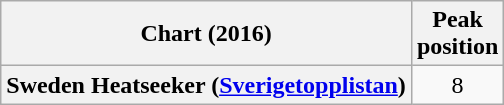<table class="wikitable plainrowheaders" style="text-align:center">
<tr>
<th scope="col">Chart (2016)</th>
<th scope="col">Peak<br>position</th>
</tr>
<tr>
<th scope="row">Sweden Heatseeker (<a href='#'>Sverigetopplistan</a>)</th>
<td>8</td>
</tr>
</table>
